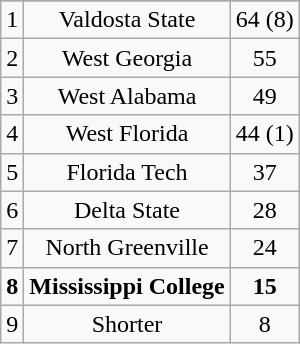<table class="wikitable">
<tr align="center">
</tr>
<tr align="center">
<td>1</td>
<td>Valdosta State</td>
<td>64 (8)</td>
</tr>
<tr align="center">
<td>2</td>
<td>West Georgia</td>
<td>55</td>
</tr>
<tr align="center">
<td>3</td>
<td>West Alabama</td>
<td>49</td>
</tr>
<tr align="center">
<td>4</td>
<td>West Florida</td>
<td>44 (1)</td>
</tr>
<tr align="center">
<td>5</td>
<td>Florida Tech</td>
<td>37</td>
</tr>
<tr align="center">
<td>6</td>
<td>Delta State</td>
<td>28</td>
</tr>
<tr align="center">
<td>7</td>
<td>North Greenville</td>
<td>24</td>
</tr>
<tr align="center">
<td><strong>8</strong></td>
<td><strong>Mississippi College</strong></td>
<td><strong>15</strong></td>
</tr>
<tr align="center">
<td>9</td>
<td>Shorter</td>
<td>8</td>
</tr>
</table>
